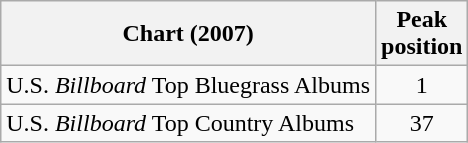<table class="wikitable">
<tr>
<th>Chart (2007)</th>
<th>Peak<br>position</th>
</tr>
<tr>
<td>U.S. <em>Billboard</em> Top Bluegrass Albums</td>
<td align="center">1</td>
</tr>
<tr>
<td>U.S. <em>Billboard</em> Top Country Albums</td>
<td align="center">37</td>
</tr>
</table>
